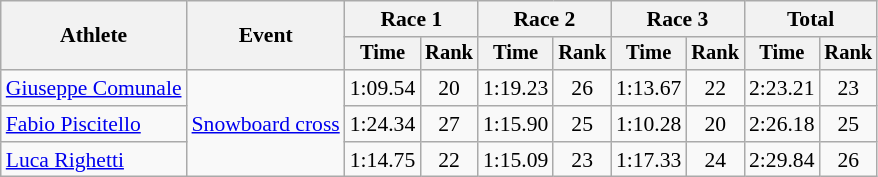<table class="wikitable" style="font-size:90%">
<tr>
<th rowspan="2">Athlete</th>
<th rowspan="2">Event</th>
<th colspan=2>Race 1</th>
<th colspan=2>Race 2</th>
<th colspan=2>Race 3</th>
<th colspan=2>Total</th>
</tr>
<tr style="font-size:95%">
<th>Time</th>
<th>Rank</th>
<th>Time</th>
<th>Rank</th>
<th>Time</th>
<th>Rank</th>
<th>Time</th>
<th>Rank</th>
</tr>
<tr align=center>
<td align=left><a href='#'>Giuseppe Comunale</a></td>
<td align=left rowspan=3><a href='#'>Snowboard cross</a></td>
<td>1:09.54</td>
<td>20</td>
<td>1:19.23</td>
<td>26</td>
<td>1:13.67</td>
<td>22</td>
<td>2:23.21</td>
<td>23</td>
</tr>
<tr align=center>
<td align=left><a href='#'>Fabio Piscitello</a></td>
<td>1:24.34</td>
<td>27</td>
<td>1:15.90</td>
<td>25</td>
<td>1:10.28</td>
<td>20</td>
<td>2:26.18</td>
<td>25</td>
</tr>
<tr align=center>
<td align=left><a href='#'>Luca Righetti</a></td>
<td>1:14.75</td>
<td>22</td>
<td>1:15.09</td>
<td>23</td>
<td>1:17.33</td>
<td>24</td>
<td>2:29.84</td>
<td>26</td>
</tr>
</table>
